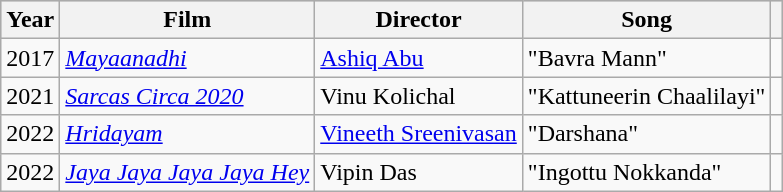<table class="wikitable sortable">
<tr style="background:#ccc; text-align:center;">
<th>Year</th>
<th>Film</th>
<th>Director</th>
<th>Song</th>
<th scope="col" class="unsortable"></th>
</tr>
<tr>
<td>2017</td>
<td><em><a href='#'>Mayaanadhi</a></em></td>
<td><a href='#'>Ashiq Abu</a></td>
<td>"Bavra Mann"</td>
<td></td>
</tr>
<tr>
<td>2021</td>
<td><em><a href='#'>Sarcas Circa 2020</a></em></td>
<td>Vinu Kolichal</td>
<td>"Kattuneerin Chaalilayi"</td>
<td></td>
</tr>
<tr>
<td>2022</td>
<td><em><a href='#'>Hridayam</a></em></td>
<td><a href='#'>Vineeth Sreenivasan</a></td>
<td>"Darshana"</td>
<td></td>
</tr>
<tr>
<td>2022</td>
<td><em><a href='#'>Jaya Jaya Jaya Jaya Hey</a></em></td>
<td>Vipin Das</td>
<td>"Ingottu Nokkanda"</td>
<td></td>
</tr>
</table>
